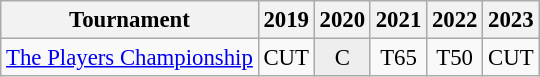<table class="wikitable" style="font-size:95%;text-align:center;">
<tr>
<th>Tournament</th>
<th>2019</th>
<th>2020</th>
<th>2021</th>
<th>2022</th>
<th>2023</th>
</tr>
<tr>
<td align=left><a href='#'>The Players Championship</a></td>
<td>CUT</td>
<td style="background:#eeeeee;">C</td>
<td>T65</td>
<td>T50</td>
<td>CUT</td>
</tr>
</table>
